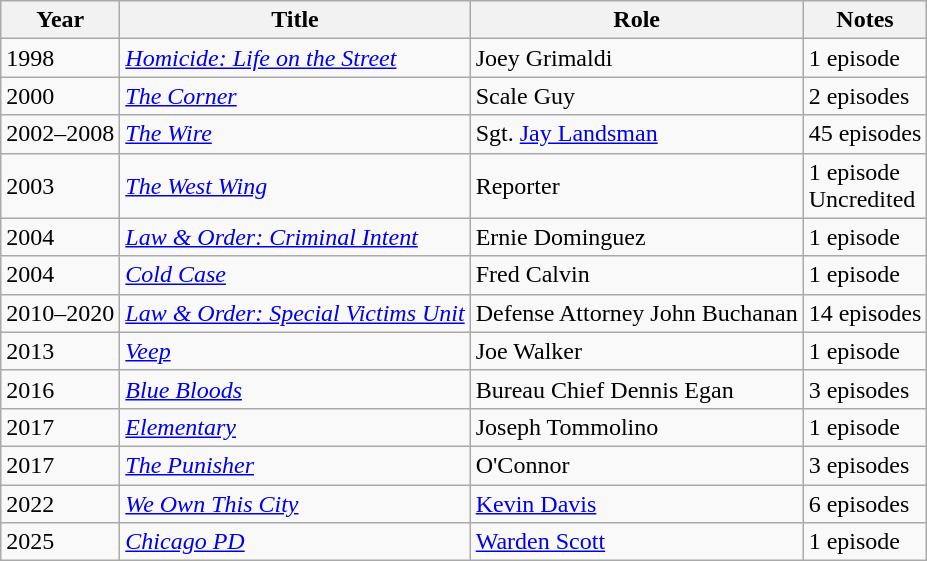<table class="wikitable sortable">
<tr>
<th>Year</th>
<th>Title</th>
<th>Role</th>
<th class="unsortable">Notes</th>
</tr>
<tr>
<td>1998</td>
<td><em><a href='#'>Homicide: Life on the Street</a></em></td>
<td>Joey Grimaldi</td>
<td>1 episode</td>
</tr>
<tr>
<td>2000</td>
<td><em><a href='#'>The Corner</a></em></td>
<td>Scale Guy</td>
<td>2 episodes</td>
</tr>
<tr>
<td>2002–2008</td>
<td><em><a href='#'>The Wire</a></em></td>
<td>Sgt. <a href='#'>Jay Landsman</a></td>
<td>45 episodes</td>
</tr>
<tr>
<td>2003</td>
<td><em><a href='#'>The West Wing</a></em></td>
<td>Reporter</td>
<td>1 episode<br>Uncredited</td>
</tr>
<tr>
<td>2004</td>
<td><em><a href='#'>Law & Order: Criminal Intent</a></em></td>
<td>Ernie Dominguez</td>
<td>1 episode</td>
</tr>
<tr>
<td>2004</td>
<td><em><a href='#'>Cold Case</a></em></td>
<td>Fred Calvin</td>
<td>1 episode</td>
</tr>
<tr>
<td>2010–2020</td>
<td><em><a href='#'>Law & Order: Special Victims Unit</a></em></td>
<td>Defense Attorney John Buchanan</td>
<td>14 episodes</td>
</tr>
<tr>
<td>2013</td>
<td><em><a href='#'>Veep</a></em></td>
<td>Joe Walker</td>
<td>1 episode</td>
</tr>
<tr>
<td>2016</td>
<td><em><a href='#'>Blue Bloods</a></em></td>
<td>Bureau Chief Dennis Egan</td>
<td>3 episodes</td>
</tr>
<tr>
<td>2017</td>
<td><em><a href='#'>Elementary</a></em></td>
<td>Joseph Tommolino</td>
<td>1 episode</td>
</tr>
<tr>
<td>2017</td>
<td><em><a href='#'>The Punisher</a></em></td>
<td>O'Connor</td>
<td>3 episodes</td>
</tr>
<tr>
<td>2022</td>
<td><em><a href='#'>We Own This City</a></em></td>
<td><a href='#'>Kevin Davis</a></td>
<td>6 episodes</td>
</tr>
<tr>
<td>2025</td>
<td><em><a href='#'>Chicago PD</a></em></td>
<td><a href='#'>Warden Scott</a></td>
<td>1 episode</td>
</tr>
</table>
